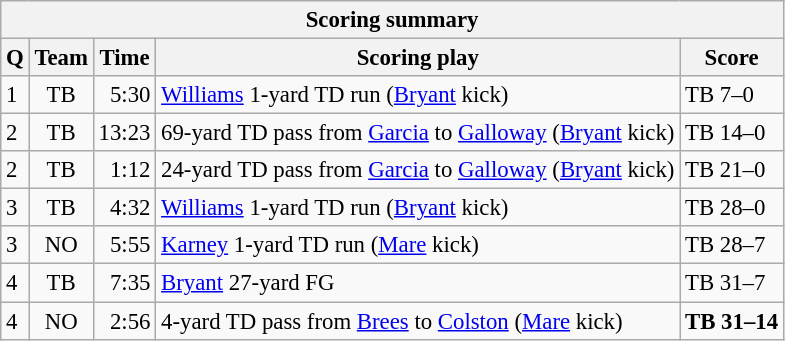<table class="wikitable" style="font-size: 95%;">
<tr>
<th colspan=5>Scoring summary</th>
</tr>
<tr>
<th>Q</th>
<th>Team</th>
<th>Time</th>
<th>Scoring play</th>
<th>Score</th>
</tr>
<tr>
<td>1</td>
<td align=center>TB</td>
<td align=right>5:30</td>
<td><a href='#'>Williams</a> 1-yard TD run (<a href='#'>Bryant</a> kick)</td>
<td>TB 7–0</td>
</tr>
<tr>
<td>2</td>
<td align=center>TB</td>
<td align=right>13:23</td>
<td>69-yard TD pass from <a href='#'>Garcia</a> to <a href='#'>Galloway</a> (<a href='#'>Bryant</a> kick)</td>
<td>TB 14–0</td>
</tr>
<tr>
<td>2</td>
<td align=center>TB</td>
<td align=right>1:12</td>
<td>24-yard TD pass from <a href='#'>Garcia</a> to <a href='#'>Galloway</a> (<a href='#'>Bryant</a> kick)</td>
<td>TB 21–0</td>
</tr>
<tr>
<td>3</td>
<td align=center>TB</td>
<td align=right>4:32</td>
<td><a href='#'>Williams</a> 1-yard TD run (<a href='#'>Bryant</a> kick)</td>
<td>TB 28–0</td>
</tr>
<tr>
<td>3</td>
<td align=center>NO</td>
<td align=right>5:55</td>
<td><a href='#'>Karney</a> 1-yard TD run (<a href='#'>Mare</a> kick)</td>
<td>TB 28–7</td>
</tr>
<tr>
<td>4</td>
<td align=center>TB</td>
<td align=right>7:35</td>
<td><a href='#'>Bryant</a> 27-yard FG</td>
<td>TB 31–7</td>
</tr>
<tr>
<td>4</td>
<td align=center>NO</td>
<td align=right>2:56</td>
<td>4-yard TD pass from <a href='#'>Brees</a> to <a href='#'>Colston</a> (<a href='#'>Mare</a> kick)</td>
<td><strong>TB 31–14</strong></td>
</tr>
</table>
